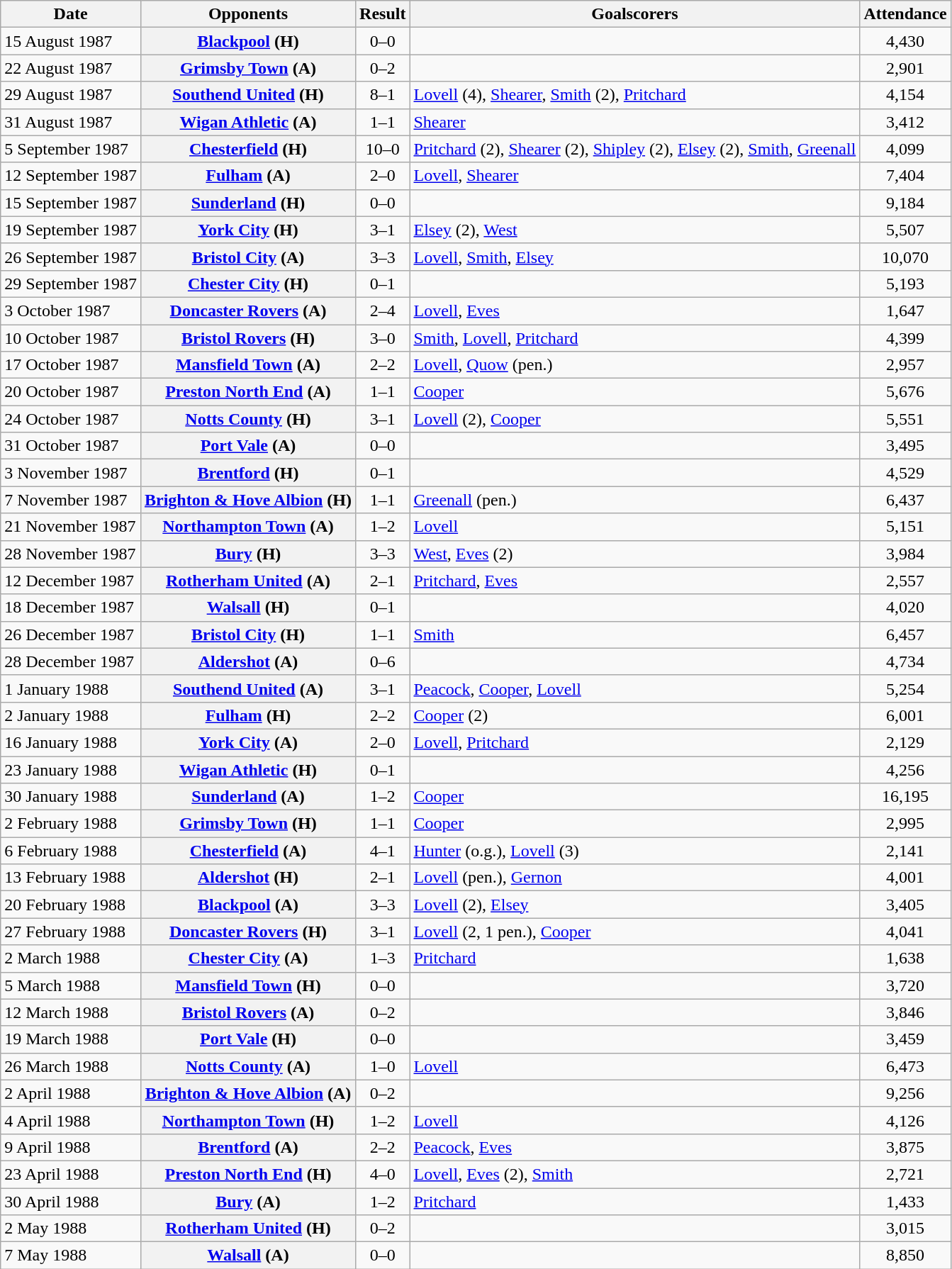<table class="wikitable plainrowheaders sortable">
<tr>
<th scope=col>Date</th>
<th scope=col>Opponents</th>
<th scope=col>Result</th>
<th scope=col class=unsortable>Goalscorers</th>
<th scope=col>Attendance</th>
</tr>
<tr>
<td>15 August 1987</td>
<th scope=row><a href='#'>Blackpool</a> (H)</th>
<td align=center>0–0</td>
<td></td>
<td align=center>4,430</td>
</tr>
<tr>
<td>22 August 1987</td>
<th scope=row><a href='#'>Grimsby Town</a> (A)</th>
<td align=center>0–2</td>
<td></td>
<td align=center>2,901</td>
</tr>
<tr>
<td>29 August 1987</td>
<th scope=row><a href='#'>Southend United</a> (H)</th>
<td align=center>8–1</td>
<td><a href='#'>Lovell</a> (4), <a href='#'>Shearer</a>, <a href='#'>Smith</a> (2), <a href='#'>Pritchard</a></td>
<td align=center>4,154</td>
</tr>
<tr>
<td>31 August 1987</td>
<th scope=row><a href='#'>Wigan Athletic</a> (A)</th>
<td align=center>1–1</td>
<td><a href='#'>Shearer</a></td>
<td align=center>3,412</td>
</tr>
<tr>
<td>5 September 1987</td>
<th scope=row><a href='#'>Chesterfield</a> (H)</th>
<td align=center>10–0</td>
<td><a href='#'>Pritchard</a> (2), <a href='#'>Shearer</a> (2), <a href='#'>Shipley</a> (2), <a href='#'>Elsey</a> (2), <a href='#'>Smith</a>, <a href='#'>Greenall</a></td>
<td align=center>4,099</td>
</tr>
<tr>
<td>12 September 1987</td>
<th scope=row><a href='#'>Fulham</a> (A)</th>
<td align=center>2–0</td>
<td><a href='#'>Lovell</a>, <a href='#'>Shearer</a></td>
<td align=center>7,404</td>
</tr>
<tr>
<td>15 September 1987</td>
<th scope=row><a href='#'>Sunderland</a> (H)</th>
<td align=center>0–0</td>
<td></td>
<td align=center>9,184</td>
</tr>
<tr>
<td>19 September 1987</td>
<th scope=row><a href='#'>York City</a> (H)</th>
<td align=center>3–1</td>
<td><a href='#'>Elsey</a> (2), <a href='#'>West</a></td>
<td align=center>5,507</td>
</tr>
<tr>
<td>26 September 1987</td>
<th scope=row><a href='#'>Bristol City</a> (A)</th>
<td align=center>3–3</td>
<td><a href='#'>Lovell</a>, <a href='#'>Smith</a>, <a href='#'>Elsey</a></td>
<td align=center>10,070</td>
</tr>
<tr>
<td>29 September 1987</td>
<th scope=row><a href='#'>Chester City</a> (H)</th>
<td align=center>0–1</td>
<td></td>
<td align=center>5,193</td>
</tr>
<tr>
<td>3 October 1987</td>
<th scope=row><a href='#'>Doncaster Rovers</a> (A)</th>
<td align=center>2–4</td>
<td><a href='#'>Lovell</a>, <a href='#'>Eves</a></td>
<td align=center>1,647</td>
</tr>
<tr>
<td>10 October 1987</td>
<th scope=row><a href='#'>Bristol Rovers</a> (H)</th>
<td align=center>3–0</td>
<td><a href='#'>Smith</a>, <a href='#'>Lovell</a>, <a href='#'>Pritchard</a></td>
<td align=center>4,399</td>
</tr>
<tr>
<td>17 October 1987</td>
<th scope=row><a href='#'>Mansfield Town</a> (A)</th>
<td align=center>2–2</td>
<td><a href='#'>Lovell</a>, <a href='#'>Quow</a> (pen.)</td>
<td align=center>2,957</td>
</tr>
<tr>
<td>20 October 1987</td>
<th scope=row><a href='#'>Preston North End</a> (A)</th>
<td align=center>1–1</td>
<td><a href='#'>Cooper</a></td>
<td align=center>5,676</td>
</tr>
<tr>
<td>24 October 1987</td>
<th scope=row><a href='#'>Notts County</a> (H)</th>
<td align=center>3–1</td>
<td><a href='#'>Lovell</a> (2), <a href='#'>Cooper</a></td>
<td align=center>5,551</td>
</tr>
<tr>
<td>31 October 1987</td>
<th scope=row><a href='#'>Port Vale</a> (A)</th>
<td align=center>0–0</td>
<td></td>
<td align=center>3,495</td>
</tr>
<tr>
<td>3 November 1987</td>
<th scope=row><a href='#'>Brentford</a> (H)</th>
<td align=center>0–1</td>
<td></td>
<td align=center>4,529</td>
</tr>
<tr>
<td>7 November 1987</td>
<th scope=row><a href='#'>Brighton & Hove Albion</a> (H)</th>
<td align=center>1–1</td>
<td><a href='#'>Greenall</a> (pen.)</td>
<td align=center>6,437</td>
</tr>
<tr>
<td>21 November 1987</td>
<th scope=row><a href='#'>Northampton Town</a> (A)</th>
<td align=center>1–2</td>
<td><a href='#'>Lovell</a></td>
<td align=center>5,151</td>
</tr>
<tr>
<td>28 November 1987</td>
<th scope=row><a href='#'>Bury</a> (H)</th>
<td align=center>3–3</td>
<td><a href='#'>West</a>, <a href='#'>Eves</a> (2)</td>
<td align=center>3,984</td>
</tr>
<tr>
<td>12 December 1987</td>
<th scope=row><a href='#'>Rotherham United</a> (A)</th>
<td align=center>2–1</td>
<td><a href='#'>Pritchard</a>, <a href='#'>Eves</a></td>
<td align=center>2,557</td>
</tr>
<tr>
<td>18 December 1987</td>
<th scope=row><a href='#'>Walsall</a> (H)</th>
<td align=center>0–1</td>
<td></td>
<td align=center>4,020</td>
</tr>
<tr>
<td>26 December 1987</td>
<th scope=row><a href='#'>Bristol City</a> (H)</th>
<td align=center>1–1</td>
<td><a href='#'>Smith</a></td>
<td align=center>6,457</td>
</tr>
<tr>
<td>28 December 1987</td>
<th scope=row><a href='#'>Aldershot</a> (A)</th>
<td align=center>0–6</td>
<td></td>
<td align=center>4,734</td>
</tr>
<tr>
<td>1 January 1988</td>
<th scope=row><a href='#'>Southend United</a> (A)</th>
<td align=center>3–1</td>
<td><a href='#'>Peacock</a>, <a href='#'>Cooper</a>, <a href='#'>Lovell</a></td>
<td align=center>5,254</td>
</tr>
<tr>
<td>2 January 1988</td>
<th scope=row><a href='#'>Fulham</a> (H)</th>
<td align=center>2–2</td>
<td><a href='#'>Cooper</a> (2)</td>
<td align=center>6,001</td>
</tr>
<tr>
<td>16 January 1988</td>
<th scope=row><a href='#'>York City</a> (A)</th>
<td align=center>2–0</td>
<td><a href='#'>Lovell</a>, <a href='#'>Pritchard</a></td>
<td align=center>2,129</td>
</tr>
<tr>
<td>23 January 1988</td>
<th scope=row><a href='#'>Wigan Athletic</a> (H)</th>
<td align=center>0–1</td>
<td></td>
<td align=center>4,256</td>
</tr>
<tr>
<td>30 January 1988</td>
<th scope=row><a href='#'>Sunderland</a> (A)</th>
<td align=center>1–2</td>
<td><a href='#'>Cooper</a></td>
<td align=center>16,195</td>
</tr>
<tr>
<td>2 February 1988</td>
<th scope=row><a href='#'>Grimsby Town</a> (H)</th>
<td align=center>1–1</td>
<td><a href='#'>Cooper</a></td>
<td align=center>2,995</td>
</tr>
<tr>
<td>6 February 1988</td>
<th scope=row><a href='#'>Chesterfield</a> (A)</th>
<td align=center>4–1</td>
<td><a href='#'>Hunter</a> (o.g.), <a href='#'>Lovell</a> (3)</td>
<td align=center>2,141</td>
</tr>
<tr>
<td>13 February 1988</td>
<th scope=row><a href='#'>Aldershot</a> (H)</th>
<td align=center>2–1</td>
<td><a href='#'>Lovell</a> (pen.), <a href='#'>Gernon</a></td>
<td align=center>4,001</td>
</tr>
<tr>
<td>20 February 1988</td>
<th scope=row><a href='#'>Blackpool</a> (A)</th>
<td align=center>3–3</td>
<td><a href='#'>Lovell</a> (2), <a href='#'>Elsey</a></td>
<td align=center>3,405</td>
</tr>
<tr>
<td>27 February 1988</td>
<th scope=row><a href='#'>Doncaster Rovers</a> (H)</th>
<td align=center>3–1</td>
<td><a href='#'>Lovell</a> (2, 1 pen.), <a href='#'>Cooper</a></td>
<td align=center>4,041</td>
</tr>
<tr>
<td>2 March 1988</td>
<th scope=row><a href='#'>Chester City</a> (A)</th>
<td align=center>1–3</td>
<td><a href='#'>Pritchard</a></td>
<td align=center>1,638</td>
</tr>
<tr>
<td>5 March 1988</td>
<th scope=row><a href='#'>Mansfield Town</a> (H)</th>
<td align=center>0–0</td>
<td></td>
<td align=center>3,720</td>
</tr>
<tr>
<td>12 March 1988</td>
<th scope=row><a href='#'>Bristol Rovers</a> (A)</th>
<td align=center>0–2</td>
<td></td>
<td align=center>3,846</td>
</tr>
<tr>
<td>19 March 1988</td>
<th scope=row><a href='#'>Port Vale</a> (H)</th>
<td align=center>0–0</td>
<td></td>
<td align=center>3,459</td>
</tr>
<tr>
<td>26 March 1988</td>
<th scope=row><a href='#'>Notts County</a> (A)</th>
<td align=center>1–0</td>
<td><a href='#'>Lovell</a></td>
<td align=center>6,473</td>
</tr>
<tr>
<td>2 April 1988</td>
<th scope=row><a href='#'>Brighton & Hove Albion</a> (A)</th>
<td align=center>0–2</td>
<td></td>
<td align=center>9,256</td>
</tr>
<tr>
<td>4 April 1988</td>
<th scope=row><a href='#'>Northampton Town</a> (H)</th>
<td align=center>1–2</td>
<td><a href='#'>Lovell</a></td>
<td align=center>4,126</td>
</tr>
<tr>
<td>9 April 1988</td>
<th scope=row><a href='#'>Brentford</a> (A)</th>
<td align=center>2–2</td>
<td><a href='#'>Peacock</a>, <a href='#'>Eves</a></td>
<td align=center>3,875</td>
</tr>
<tr>
<td>23 April 1988</td>
<th scope=row><a href='#'>Preston North End</a> (H)</th>
<td align=center>4–0</td>
<td><a href='#'>Lovell</a>, <a href='#'>Eves</a> (2), <a href='#'>Smith</a></td>
<td align=center>2,721</td>
</tr>
<tr>
<td>30 April 1988</td>
<th scope=row><a href='#'>Bury</a> (A)</th>
<td align=center>1–2</td>
<td><a href='#'>Pritchard</a></td>
<td align=center>1,433</td>
</tr>
<tr>
<td>2 May 1988</td>
<th scope=row><a href='#'>Rotherham United</a> (H)</th>
<td align=center>0–2</td>
<td></td>
<td align=center>3,015</td>
</tr>
<tr>
<td>7 May 1988</td>
<th scope=row><a href='#'>Walsall</a> (A)</th>
<td align=center>0–0</td>
<td></td>
<td align=center>8,850</td>
</tr>
</table>
